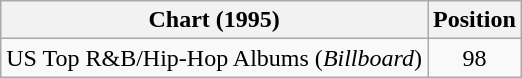<table class="wikitable plainrowheaders">
<tr>
<th>Chart (1995)</th>
<th>Position</th>
</tr>
<tr>
<td>US Top R&B/Hip-Hop Albums (<em>Billboard</em>)</td>
<td style="text-align:center">98</td>
</tr>
</table>
